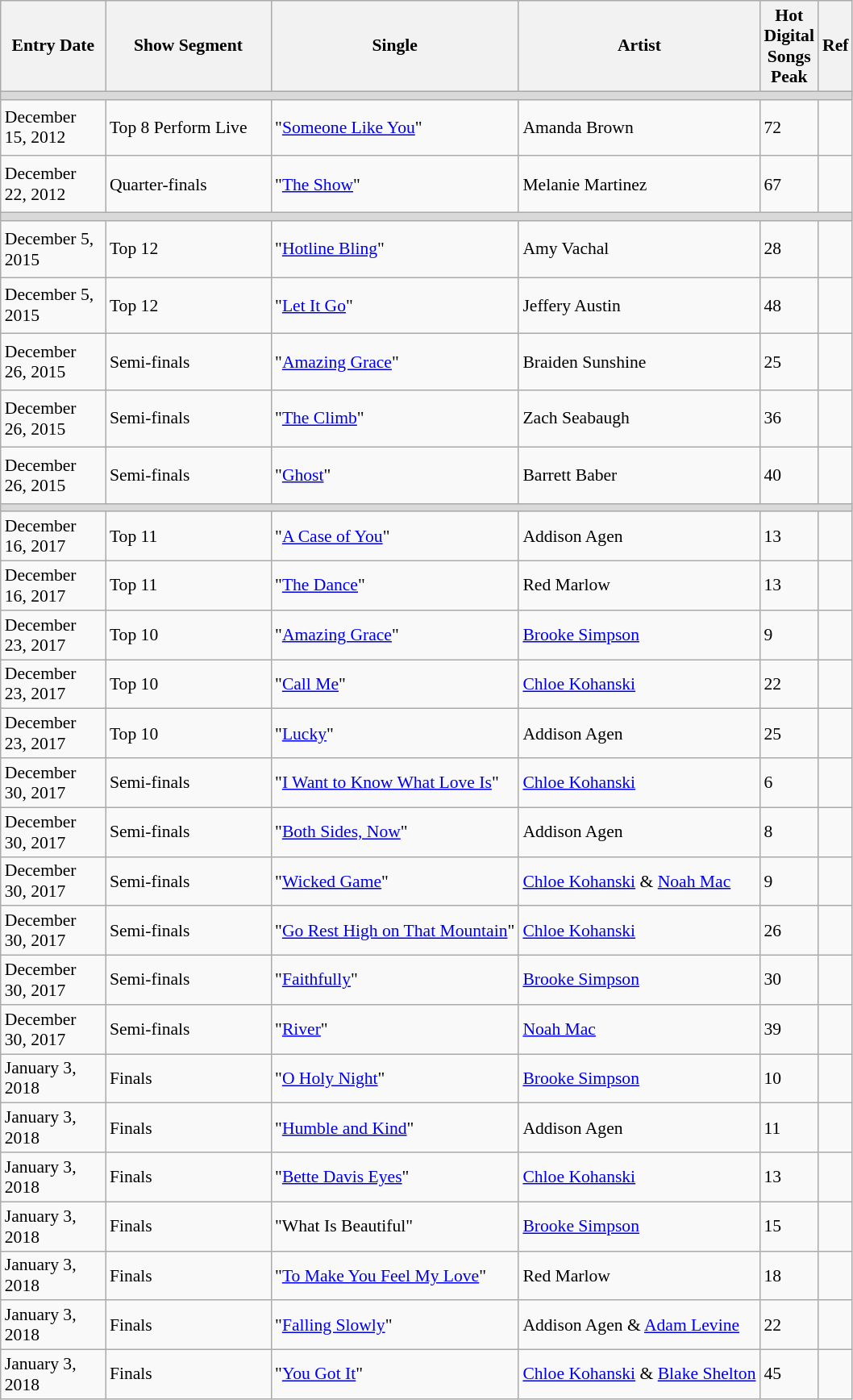<table class="wikitable" style="font-size: 90%;">
<tr>
<th width="80">Entry Date</th>
<th width="130">Show Segment</th>
<th>Single</th>
<th>Artist</th>
<th width="35">Hot Digital Songs Peak</th>
<th width="10">Ref</th>
</tr>
<tr>
<td style="background:#D9D9D9;" colspan="6"></td>
</tr>
<tr>
<td>December 15, 2012</td>
<td>Top 8 Perform Live</td>
<td style="height:40px;">"<a href='#'>Someone Like You</a>"</td>
<td>Amanda Brown</td>
<td>72</td>
<td></td>
</tr>
<tr>
<td>December 22, 2012</td>
<td>Quarter-finals</td>
<td style="height:40px;">"<a href='#'>The Show</a>"</td>
<td>Melanie Martinez</td>
<td>67</td>
<td></td>
</tr>
<tr>
<td style="background:#D9D9D9;" colspan="6"></td>
</tr>
<tr>
<td>December 5, 2015</td>
<td>Top 12</td>
<td style="height:40px;">"<a href='#'>Hotline Bling</a>"</td>
<td>Amy Vachal</td>
<td>28</td>
<td></td>
</tr>
<tr>
<td>December 5, 2015</td>
<td>Top 12</td>
<td style="height:40px;">"<a href='#'>Let It Go</a>"</td>
<td>Jeffery Austin</td>
<td>48</td>
<td></td>
</tr>
<tr>
<td>December 26, 2015</td>
<td>Semi-finals</td>
<td style="height:40px;">"<a href='#'>Amazing Grace</a>"</td>
<td>Braiden Sunshine</td>
<td>25</td>
<td></td>
</tr>
<tr>
<td>December 26, 2015</td>
<td>Semi-finals</td>
<td style="height:40px;">"<a href='#'>The Climb</a>"</td>
<td>Zach Seabaugh</td>
<td>36</td>
<td></td>
</tr>
<tr>
<td>December 26, 2015</td>
<td>Semi-finals</td>
<td style="height:40px;">"<a href='#'>Ghost</a>"</td>
<td>Barrett Baber</td>
<td>40</td>
<td></td>
</tr>
<tr>
<td style="background:#D9D9D9;" colspan="6"></td>
</tr>
<tr>
<td>December 16, 2017</td>
<td>Top 11</td>
<td>"<a href='#'>A Case of You</a>"</td>
<td>Addison Agen</td>
<td>13</td>
<td></td>
</tr>
<tr>
<td>December 16, 2017</td>
<td>Top 11</td>
<td>"<a href='#'>The Dance</a>"</td>
<td>Red Marlow</td>
<td>13</td>
<td></td>
</tr>
<tr>
<td>December 23, 2017</td>
<td>Top 10</td>
<td>"<a href='#'>Amazing Grace</a>"</td>
<td><a href='#'>Brooke Simpson</a></td>
<td>9</td>
<td></td>
</tr>
<tr>
<td>December 23, 2017</td>
<td>Top 10</td>
<td>"<a href='#'>Call Me</a>"</td>
<td><a href='#'>Chloe Kohanski</a></td>
<td>22</td>
<td></td>
</tr>
<tr>
<td>December 23, 2017</td>
<td>Top 10</td>
<td>"<a href='#'>Lucky</a>"</td>
<td>Addison Agen</td>
<td>25</td>
<td></td>
</tr>
<tr>
<td>December 30, 2017</td>
<td>Semi-finals</td>
<td>"<a href='#'>I Want to Know What Love Is</a>"</td>
<td><a href='#'>Chloe Kohanski</a></td>
<td>6</td>
<td></td>
</tr>
<tr>
<td>December 30, 2017</td>
<td>Semi-finals</td>
<td>"<a href='#'>Both Sides, Now</a>"</td>
<td>Addison Agen</td>
<td>8</td>
<td></td>
</tr>
<tr>
<td>December 30, 2017</td>
<td>Semi-finals</td>
<td>"<a href='#'>Wicked Game</a>"</td>
<td><a href='#'>Chloe Kohanski</a> & <a href='#'>Noah Mac</a></td>
<td>9</td>
<td></td>
</tr>
<tr>
<td>December 30, 2017</td>
<td>Semi-finals</td>
<td>"<a href='#'>Go Rest High on That Mountain</a>"</td>
<td><a href='#'>Chloe Kohanski</a></td>
<td>26</td>
<td></td>
</tr>
<tr>
<td>December 30, 2017</td>
<td>Semi-finals</td>
<td>"<a href='#'>Faithfully</a>"</td>
<td><a href='#'>Brooke Simpson</a></td>
<td>30</td>
<td></td>
</tr>
<tr>
<td>December 30, 2017</td>
<td>Semi-finals</td>
<td>"<a href='#'>River</a>"</td>
<td><a href='#'>Noah Mac</a></td>
<td>39</td>
<td></td>
</tr>
<tr>
<td>January 3, 2018</td>
<td>Finals</td>
<td>"<a href='#'>O Holy Night</a>"</td>
<td><a href='#'>Brooke Simpson</a></td>
<td>10</td>
<td></td>
</tr>
<tr>
<td>January 3, 2018</td>
<td>Finals</td>
<td>"<a href='#'>Humble and Kind</a>"</td>
<td>Addison Agen</td>
<td>11</td>
<td></td>
</tr>
<tr>
<td>January 3, 2018</td>
<td>Finals</td>
<td>"<a href='#'>Bette Davis Eyes</a>"</td>
<td><a href='#'>Chloe Kohanski</a></td>
<td>13</td>
<td></td>
</tr>
<tr>
<td>January 3, 2018</td>
<td>Finals</td>
<td>"What Is Beautiful"</td>
<td><a href='#'>Brooke Simpson</a></td>
<td>15</td>
<td></td>
</tr>
<tr>
<td>January 3, 2018</td>
<td>Finals</td>
<td>"<a href='#'>To Make You Feel My Love</a>"</td>
<td>Red Marlow</td>
<td>18</td>
<td></td>
</tr>
<tr>
<td>January 3, 2018</td>
<td>Finals</td>
<td>"<a href='#'>Falling Slowly</a>"</td>
<td>Addison Agen & <a href='#'>Adam Levine</a></td>
<td>22</td>
<td></td>
</tr>
<tr>
<td>January 3, 2018</td>
<td>Finals</td>
<td>"<a href='#'>You Got It</a>"</td>
<td><a href='#'>Chloe Kohanski</a> & <a href='#'>Blake Shelton</a></td>
<td>45</td>
<td></td>
</tr>
</table>
